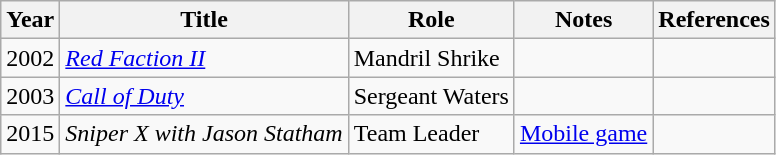<table class="wikitable sortable">
<tr>
<th>Year</th>
<th>Title</th>
<th>Role</th>
<th class = "unsortable">Notes</th>
<th>References</th>
</tr>
<tr>
<td>2002</td>
<td><em><a href='#'>Red Faction II</a></em></td>
<td>Mandril Shrike</td>
<td></td>
<td></td>
</tr>
<tr>
<td>2003</td>
<td><em><a href='#'>Call of Duty</a></em></td>
<td>Sergeant Waters</td>
<td></td>
<td></td>
</tr>
<tr>
<td>2015</td>
<td><em>Sniper X with Jason Statham</em></td>
<td>Team Leader</td>
<td><a href='#'>Mobile game</a></td>
<td></td>
</tr>
</table>
